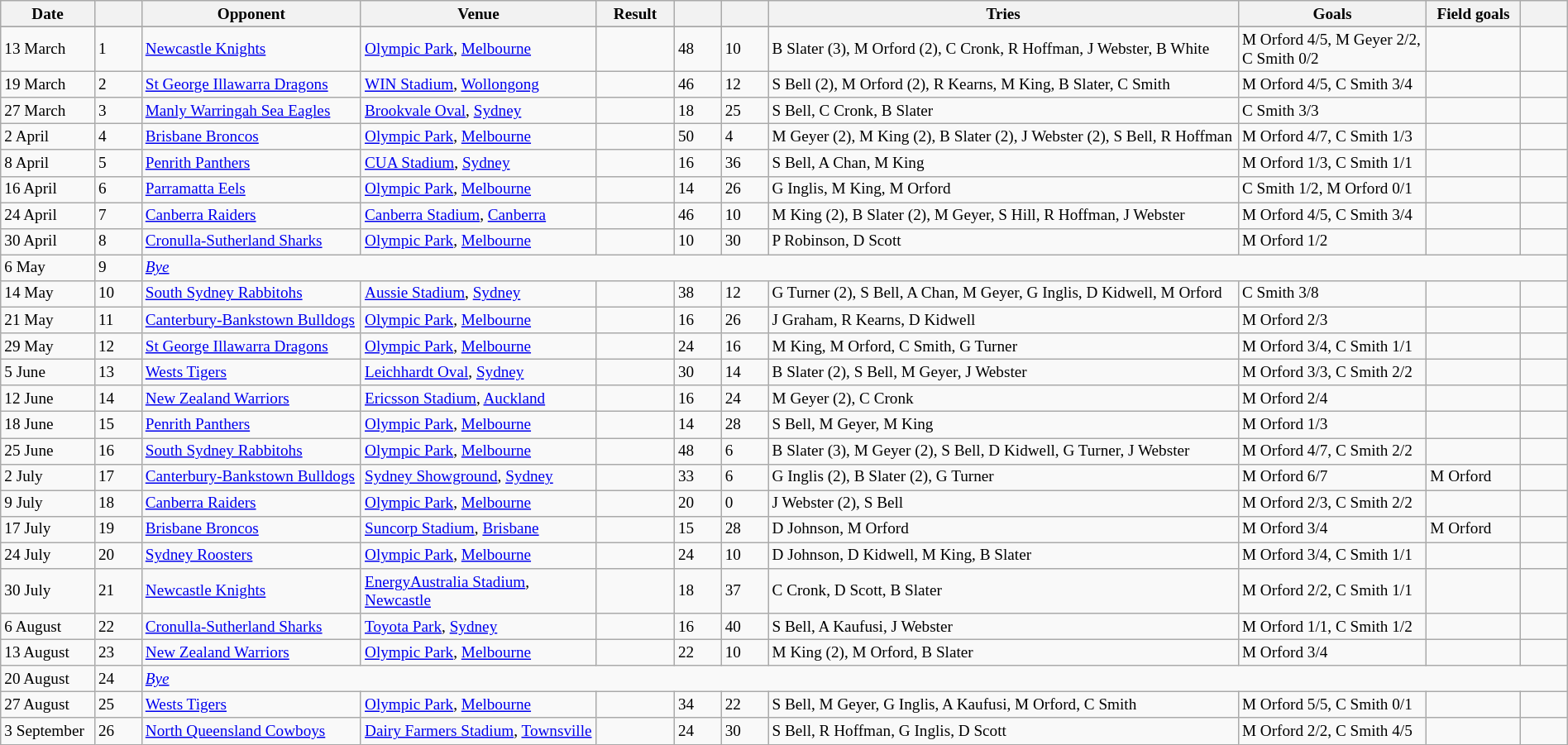<table class="wikitable"  style="font-size:80%; width:100%;">
<tr>
<th width="6%">Date</th>
<th width="3%"></th>
<th width="14%">Opponent</th>
<th width="15%">Venue</th>
<th width="5%">Result</th>
<th width="3%"></th>
<th width="3%"></th>
<th width="30%">Tries</th>
<th width="12%">Goals</th>
<th width="6%">Field goals</th>
<th width="3%"></th>
</tr>
<tr>
</tr>
<tr>
<td>13 March</td>
<td>1</td>
<td> <a href='#'>Newcastle Knights</a></td>
<td><a href='#'>Olympic Park</a>, <a href='#'>Melbourne</a></td>
<td></td>
<td>48</td>
<td>10</td>
<td>B Slater (3), M Orford (2), C Cronk, R Hoffman, J Webster, B White</td>
<td>M Orford 4/5, M Geyer 2/2, C Smith 0/2</td>
<td></td>
<td></td>
</tr>
<tr>
<td>19 March</td>
<td>2</td>
<td> <a href='#'>St George Illawarra Dragons</a></td>
<td><a href='#'>WIN Stadium</a>, <a href='#'>Wollongong</a></td>
<td></td>
<td>46</td>
<td>12</td>
<td>S Bell (2), M Orford (2), R Kearns, M King, B Slater, C Smith</td>
<td>M Orford 4/5, C Smith 3/4</td>
<td></td>
<td></td>
</tr>
<tr>
<td>27 March</td>
<td>3</td>
<td> <a href='#'>Manly Warringah Sea Eagles</a></td>
<td><a href='#'>Brookvale Oval</a>, <a href='#'>Sydney</a></td>
<td></td>
<td>18</td>
<td>25</td>
<td>S Bell, C Cronk, B Slater</td>
<td>C Smith 3/3</td>
<td></td>
<td></td>
</tr>
<tr>
<td>2 April</td>
<td>4</td>
<td> <a href='#'>Brisbane Broncos</a></td>
<td><a href='#'>Olympic Park</a>, <a href='#'>Melbourne</a></td>
<td></td>
<td>50</td>
<td>4</td>
<td>M Geyer (2), M King (2), B Slater (2), J Webster (2), S Bell, R Hoffman</td>
<td>M Orford 4/7, C Smith 1/3</td>
<td></td>
<td></td>
</tr>
<tr>
<td>8 April</td>
<td>5</td>
<td> <a href='#'>Penrith Panthers</a></td>
<td><a href='#'>CUA Stadium</a>, <a href='#'>Sydney</a></td>
<td></td>
<td>16</td>
<td>36</td>
<td>S Bell, A Chan, M King</td>
<td>M Orford 1/3, C Smith 1/1</td>
<td></td>
<td></td>
</tr>
<tr>
<td>16 April</td>
<td>6</td>
<td> <a href='#'>Parramatta Eels</a></td>
<td><a href='#'>Olympic Park</a>, <a href='#'>Melbourne</a></td>
<td></td>
<td>14</td>
<td>26</td>
<td>G Inglis, M King, M Orford</td>
<td>C Smith 1/2, M Orford 0/1</td>
<td></td>
<td></td>
</tr>
<tr>
<td>24 April</td>
<td>7</td>
<td> <a href='#'>Canberra Raiders</a></td>
<td><a href='#'>Canberra Stadium</a>, <a href='#'>Canberra</a></td>
<td></td>
<td>46</td>
<td>10</td>
<td>M King (2), B Slater (2), M Geyer, S Hill, R Hoffman, J Webster</td>
<td>M Orford 4/5, C Smith 3/4</td>
<td></td>
<td></td>
</tr>
<tr>
<td>30 April</td>
<td>8</td>
<td> <a href='#'>Cronulla-Sutherland Sharks</a></td>
<td><a href='#'>Olympic Park</a>, <a href='#'>Melbourne</a></td>
<td></td>
<td>10</td>
<td>30</td>
<td>P Robinson, D Scott</td>
<td>M Orford 1/2</td>
<td></td>
<td></td>
</tr>
<tr>
<td>6 May</td>
<td>9</td>
<td colspan="10"><em><a href='#'>Bye</a></em></td>
</tr>
<tr>
<td>14 May</td>
<td>10</td>
<td> <a href='#'>South Sydney Rabbitohs</a></td>
<td><a href='#'>Aussie Stadium</a>, <a href='#'>Sydney</a></td>
<td></td>
<td>38</td>
<td>12</td>
<td>G Turner (2), S Bell, A Chan, M Geyer, G Inglis, D Kidwell, M Orford</td>
<td>C Smith 3/8</td>
<td></td>
<td></td>
</tr>
<tr>
<td>21 May</td>
<td>11</td>
<td> <a href='#'>Canterbury-Bankstown Bulldogs</a></td>
<td><a href='#'>Olympic Park</a>, <a href='#'>Melbourne</a></td>
<td></td>
<td>16</td>
<td>26</td>
<td>J Graham, R Kearns, D Kidwell</td>
<td>M Orford 2/3</td>
<td></td>
<td></td>
</tr>
<tr>
<td>29 May</td>
<td>12</td>
<td> <a href='#'>St George Illawarra Dragons</a></td>
<td><a href='#'>Olympic Park</a>, <a href='#'>Melbourne</a></td>
<td></td>
<td>24</td>
<td>16</td>
<td>M King, M Orford, C Smith, G Turner</td>
<td>M Orford 3/4, C Smith 1/1</td>
<td></td>
<td></td>
</tr>
<tr>
<td>5 June</td>
<td>13</td>
<td> <a href='#'>Wests Tigers</a></td>
<td><a href='#'>Leichhardt Oval</a>, <a href='#'>Sydney</a></td>
<td></td>
<td>30</td>
<td>14</td>
<td>B Slater (2), S Bell, M Geyer, J Webster</td>
<td>M Orford 3/3, C Smith 2/2</td>
<td></td>
<td></td>
</tr>
<tr>
<td>12 June</td>
<td>14</td>
<td> <a href='#'>New Zealand Warriors</a></td>
<td><a href='#'>Ericsson Stadium</a>, <a href='#'>Auckland</a></td>
<td></td>
<td>16</td>
<td>24</td>
<td>M Geyer (2), C Cronk</td>
<td>M Orford 2/4</td>
<td></td>
<td></td>
</tr>
<tr>
<td>18 June</td>
<td>15</td>
<td> <a href='#'>Penrith Panthers</a></td>
<td><a href='#'>Olympic Park</a>, <a href='#'>Melbourne</a></td>
<td></td>
<td>14</td>
<td>28</td>
<td>S Bell, M Geyer, M King</td>
<td>M Orford 1/3</td>
<td></td>
<td></td>
</tr>
<tr>
<td>25 June</td>
<td>16</td>
<td> <a href='#'>South Sydney Rabbitohs</a></td>
<td><a href='#'>Olympic Park</a>, <a href='#'>Melbourne</a></td>
<td></td>
<td>48</td>
<td>6</td>
<td>B Slater (3), M Geyer (2), S Bell, D Kidwell, G Turner, J Webster</td>
<td>M Orford 4/7, C Smith 2/2</td>
<td></td>
<td></td>
</tr>
<tr>
<td>2 July</td>
<td>17</td>
<td> <a href='#'>Canterbury-Bankstown Bulldogs</a></td>
<td><a href='#'>Sydney Showground</a>, <a href='#'>Sydney</a></td>
<td></td>
<td>33</td>
<td>6</td>
<td>G Inglis (2), B Slater (2), G Turner</td>
<td>M Orford 6/7</td>
<td>M Orford</td>
<td></td>
</tr>
<tr>
<td>9 July</td>
<td>18</td>
<td> <a href='#'>Canberra Raiders</a></td>
<td><a href='#'>Olympic Park</a>, <a href='#'>Melbourne</a></td>
<td></td>
<td>20</td>
<td>0</td>
<td>J Webster (2), S Bell</td>
<td>M Orford 2/3, C Smith 2/2</td>
<td></td>
<td></td>
</tr>
<tr>
<td>17 July</td>
<td>19</td>
<td> <a href='#'>Brisbane Broncos</a></td>
<td><a href='#'>Suncorp Stadium</a>, <a href='#'>Brisbane</a></td>
<td></td>
<td>15</td>
<td>28</td>
<td>D Johnson, M Orford</td>
<td>M Orford 3/4</td>
<td>M Orford</td>
<td></td>
</tr>
<tr>
<td>24 July</td>
<td>20</td>
<td> <a href='#'>Sydney Roosters</a></td>
<td><a href='#'>Olympic Park</a>, <a href='#'>Melbourne</a></td>
<td></td>
<td>24</td>
<td>10</td>
<td>D Johnson, D Kidwell, M King, B Slater</td>
<td>M Orford 3/4, C Smith 1/1</td>
<td></td>
<td></td>
</tr>
<tr>
<td>30 July</td>
<td>21</td>
<td> <a href='#'>Newcastle Knights</a></td>
<td><a href='#'>EnergyAustralia Stadium</a>, <a href='#'>Newcastle</a></td>
<td></td>
<td>18</td>
<td>37</td>
<td>C Cronk, D Scott, B Slater</td>
<td>M Orford 2/2, C Smith 1/1</td>
<td></td>
<td></td>
</tr>
<tr>
<td>6 August</td>
<td>22</td>
<td> <a href='#'>Cronulla-Sutherland Sharks</a></td>
<td><a href='#'>Toyota Park</a>, <a href='#'>Sydney</a></td>
<td></td>
<td>16</td>
<td>40</td>
<td>S Bell, A Kaufusi, J Webster</td>
<td>M Orford 1/1, C Smith 1/2</td>
<td></td>
<td></td>
</tr>
<tr>
<td>13 August</td>
<td>23</td>
<td> <a href='#'>New Zealand Warriors</a></td>
<td><a href='#'>Olympic Park</a>, <a href='#'>Melbourne</a></td>
<td></td>
<td>22</td>
<td>10</td>
<td>M King (2), M Orford, B Slater</td>
<td>M Orford 3/4</td>
<td></td>
<td></td>
</tr>
<tr>
<td>20 August</td>
<td>24</td>
<td colspan="10"><em><a href='#'>Bye</a></em></td>
</tr>
<tr>
<td>27 August</td>
<td>25</td>
<td> <a href='#'>Wests Tigers</a></td>
<td><a href='#'>Olympic Park</a>, <a href='#'>Melbourne</a></td>
<td></td>
<td>34</td>
<td>22</td>
<td>S Bell, M Geyer, G Inglis, A Kaufusi, M Orford, C Smith</td>
<td>M Orford 5/5, C Smith 0/1</td>
<td></td>
<td></td>
</tr>
<tr>
<td>3 September</td>
<td>26</td>
<td> <a href='#'>North Queensland Cowboys</a></td>
<td><a href='#'>Dairy Farmers Stadium</a>, <a href='#'>Townsville</a></td>
<td></td>
<td>24</td>
<td>30</td>
<td>S Bell, R Hoffman, G Inglis, D Scott</td>
<td>M Orford 2/2, C Smith 4/5</td>
<td></td>
<td></td>
</tr>
</table>
